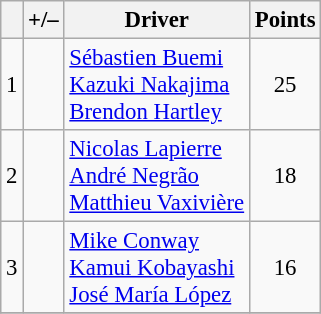<table class="wikitable" style="font-size: 95%;">
<tr>
<th scope="col"></th>
<th scope="col">+/–</th>
<th scope="col">Driver</th>
<th scope="col">Points</th>
</tr>
<tr>
<td align="center">1</td>
<td align="left"></td>
<td> <a href='#'>Sébastien Buemi</a><br> <a href='#'>Kazuki Nakajima</a><br> <a href='#'>Brendon Hartley</a></td>
<td align="center">25</td>
</tr>
<tr>
<td align="center">2</td>
<td align="left"></td>
<td> <a href='#'>Nicolas Lapierre</a><br> <a href='#'>André Negrão</a><br> <a href='#'>Matthieu Vaxivière</a></td>
<td align="center">18</td>
</tr>
<tr>
<td align="center">3</td>
<td align="left"></td>
<td> <a href='#'>Mike Conway</a><br> <a href='#'>Kamui Kobayashi</a><br> <a href='#'>José María López</a></td>
<td align="center">16</td>
</tr>
<tr>
</tr>
</table>
